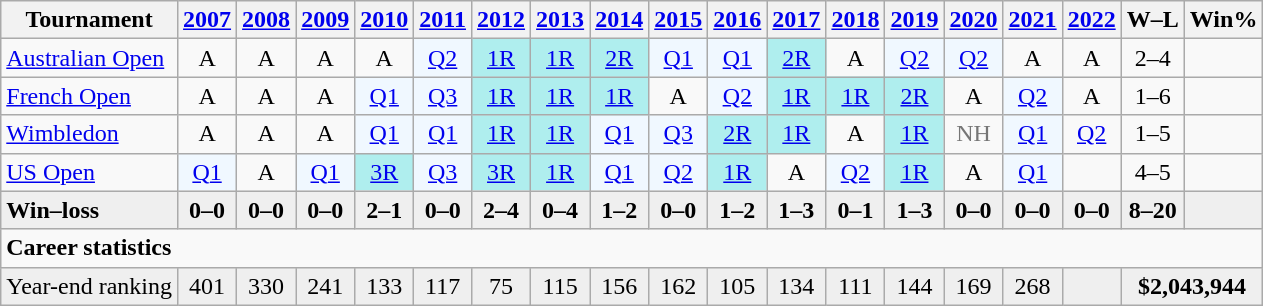<table class="wikitable" style="text-align:center">
<tr>
<th>Tournament</th>
<th><a href='#'>2007</a></th>
<th><a href='#'>2008</a></th>
<th><a href='#'>2009</a></th>
<th><a href='#'>2010</a></th>
<th><a href='#'>2011</a></th>
<th><a href='#'>2012</a></th>
<th><a href='#'>2013</a></th>
<th><a href='#'>2014</a></th>
<th><a href='#'>2015</a></th>
<th><a href='#'>2016</a></th>
<th><a href='#'>2017</a></th>
<th><a href='#'>2018</a></th>
<th><a href='#'>2019</a></th>
<th><a href='#'>2020</a></th>
<th><a href='#'>2021</a></th>
<th><a href='#'>2022</a></th>
<th>W–L</th>
<th>Win%</th>
</tr>
<tr>
<td align="left"><a href='#'>Australian Open</a></td>
<td>A</td>
<td>A</td>
<td>A</td>
<td>A</td>
<td bgcolor="f0f8ff"><a href='#'>Q2</a></td>
<td style="background:#afeeee"><a href='#'>1R</a></td>
<td style="background:#afeeee"><a href='#'>1R</a></td>
<td style="background:#afeeee"><a href='#'>2R</a></td>
<td bgcolor="f0f8ff"><a href='#'>Q1</a></td>
<td bgcolor="f0f8ff"><a href='#'>Q1</a></td>
<td style="background:#afeeee"><a href='#'>2R</a></td>
<td>A</td>
<td bgcolor="f0f8ff"><a href='#'>Q2</a></td>
<td bgcolor="f0f8ff"><a href='#'>Q2</a></td>
<td>A</td>
<td>A</td>
<td>2–4</td>
<td></td>
</tr>
<tr>
<td align="left"><a href='#'>French Open</a></td>
<td>A</td>
<td>A</td>
<td>A</td>
<td bgcolor="f0f8ff"><a href='#'>Q1</a></td>
<td bgcolor="f0f8ff"><a href='#'>Q3</a></td>
<td style="background:#afeeee"><a href='#'>1R</a></td>
<td style="background:#afeeee"><a href='#'>1R</a></td>
<td style="background:#afeeee"><a href='#'>1R</a></td>
<td>A</td>
<td bgcolor="f0f8ff"><a href='#'>Q2</a></td>
<td style="background:#afeeee"><a href='#'>1R</a></td>
<td style="background:#afeeee"><a href='#'>1R</a></td>
<td style="background:#afeeee"><a href='#'>2R</a></td>
<td>A</td>
<td bgcolor="f0f8ff"><a href='#'>Q2</a></td>
<td>A</td>
<td>1–6</td>
<td></td>
</tr>
<tr>
<td align="left"><a href='#'>Wimbledon</a></td>
<td>A</td>
<td>A</td>
<td>A</td>
<td bgcolor="f0f8ff"><a href='#'>Q1</a></td>
<td bgcolor="f0f8ff"><a href='#'>Q1</a></td>
<td style="background:#afeeee"><a href='#'>1R</a></td>
<td style="background:#afeeee"><a href='#'>1R</a></td>
<td bgcolor="f0f8ff"><a href='#'>Q1</a></td>
<td bgcolor="f0f8ff"><a href='#'>Q3</a></td>
<td style="background:#afeeee"><a href='#'>2R</a></td>
<td style="background:#afeeee"><a href='#'>1R</a></td>
<td>A</td>
<td style="background:#afeeee"><a href='#'>1R</a></td>
<td style="color:#767676">NH</td>
<td bgcolor="f0f8ff"><a href='#'>Q1</a></td>
<td><a href='#'>Q2</a></td>
<td>1–5</td>
<td></td>
</tr>
<tr>
<td align="left"><a href='#'>US Open</a></td>
<td bgcolor="f0f8ff"><a href='#'>Q1</a></td>
<td>A</td>
<td bgcolor="f0f8ff"><a href='#'>Q1</a></td>
<td style="background:#afeeee"><a href='#'>3R</a></td>
<td bgcolor="f0f8ff"><a href='#'>Q3</a></td>
<td style="background:#afeeee"><a href='#'>3R</a></td>
<td style="background:#afeeee"><a href='#'>1R</a></td>
<td bgcolor="f0f8ff"><a href='#'>Q1</a></td>
<td bgcolor="f0f8ff"><a href='#'>Q2</a></td>
<td style="background:#afeeee"><a href='#'>1R</a></td>
<td>A</td>
<td bgcolor="f0f8ff"><a href='#'>Q2</a></td>
<td style="background:#afeeee"><a href='#'>1R</a></td>
<td>A</td>
<td bgcolor="f0f8ff"><a href='#'>Q1</a></td>
<td></td>
<td>4–5</td>
<td></td>
</tr>
<tr style="font-weight:bold;background:#efefef">
<td style="text-align:left">Win–loss</td>
<td>0–0</td>
<td>0–0</td>
<td>0–0</td>
<td>2–1</td>
<td>0–0</td>
<td>2–4</td>
<td>0–4</td>
<td>1–2</td>
<td>0–0</td>
<td>1–2</td>
<td>1–3</td>
<td>0–1</td>
<td>1–3</td>
<td>0–0</td>
<td>0–0</td>
<td>0–0</td>
<td>8–20</td>
<td></td>
</tr>
<tr>
<td colspan="20" align="left"><strong>Career statistics</strong></td>
</tr>
<tr bgcolor="efefef">
<td style="text-align:left">Year-end ranking</td>
<td>401</td>
<td>330</td>
<td>241</td>
<td>133</td>
<td>117</td>
<td>75</td>
<td>115</td>
<td>156</td>
<td>162</td>
<td>105</td>
<td>134</td>
<td>111</td>
<td>144</td>
<td>169</td>
<td>268</td>
<td></td>
<td colspan="3"><strong>$2,043,944</strong></td>
</tr>
</table>
